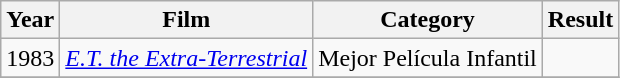<table class="wikitable">
<tr>
<th>Year</th>
<th>Film</th>
<th>Category</th>
<th>Result</th>
</tr>
<tr>
<td style="text-align:center;">1983</td>
<td style="text-align:center;"><em><a href='#'>E.T. the Extra-Terrestrial</a></em></td>
<td style="text-align:center;">Mejor Película Infantil</td>
<td></td>
</tr>
<tr>
</tr>
</table>
